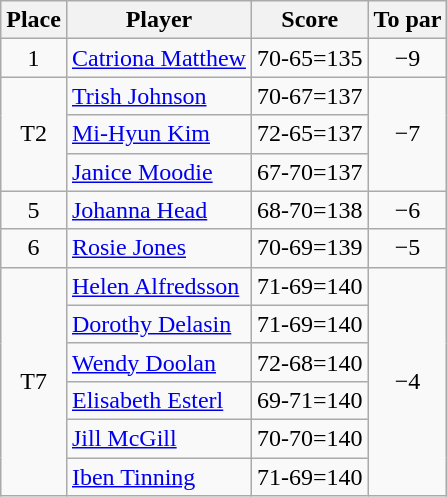<table class="wikitable">
<tr>
<th>Place</th>
<th>Player</th>
<th>Score</th>
<th>To par</th>
</tr>
<tr>
<td align=center>1</td>
<td> <a href='#'>Catriona Matthew</a></td>
<td>70-65=135</td>
<td align=center>−9</td>
</tr>
<tr>
<td align=center rowspan=3>T2</td>
<td> <a href='#'>Trish Johnson</a></td>
<td>70-67=137</td>
<td align=center rowspan=3>−7</td>
</tr>
<tr>
<td> <a href='#'>Mi-Hyun Kim</a></td>
<td>72-65=137</td>
</tr>
<tr>
<td> <a href='#'>Janice Moodie</a></td>
<td>67-70=137</td>
</tr>
<tr>
<td align=center>5</td>
<td> <a href='#'>Johanna Head</a></td>
<td>68-70=138</td>
<td align=center>−6</td>
</tr>
<tr>
<td align=center>6</td>
<td> <a href='#'>Rosie Jones</a></td>
<td>70-69=139</td>
<td align=center>−5</td>
</tr>
<tr>
<td align=center rowspan=6>T7</td>
<td> <a href='#'>Helen Alfredsson</a></td>
<td>71-69=140</td>
<td align=center rowspan=6>−4</td>
</tr>
<tr>
<td> <a href='#'>Dorothy Delasin</a></td>
<td>71-69=140</td>
</tr>
<tr>
<td> <a href='#'>Wendy Doolan</a></td>
<td>72-68=140</td>
</tr>
<tr>
<td> <a href='#'>Elisabeth Esterl</a></td>
<td>69-71=140</td>
</tr>
<tr>
<td> <a href='#'>Jill McGill</a></td>
<td>70-70=140</td>
</tr>
<tr>
<td> <a href='#'>Iben Tinning</a></td>
<td>71-69=140</td>
</tr>
</table>
